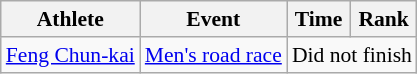<table class=wikitable style=font-size:90%;>
<tr>
<th>Athlete</th>
<th>Event</th>
<th>Time</th>
<th>Rank</th>
</tr>
<tr align=center>
<td align=left><a href='#'>Feng Chun-kai</a></td>
<td align=left><a href='#'>Men's road race</a></td>
<td colspan=2>Did not finish</td>
</tr>
</table>
